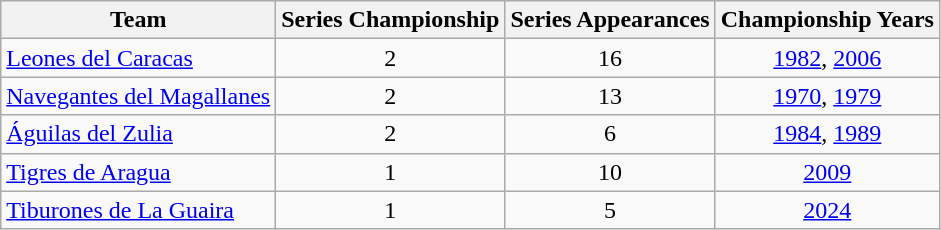<table class="wikitable" style="text-align:center">
<tr>
<th>Team</th>
<th>Series Championship</th>
<th>Series Appearances</th>
<th>Championship Years</th>
</tr>
<tr>
<td align=left><a href='#'>Leones del Caracas</a></td>
<td>2</td>
<td>16</td>
<td><a href='#'>1982</a>, <a href='#'>2006</a></td>
</tr>
<tr>
<td align=left><a href='#'>Navegantes del Magallanes</a></td>
<td>2</td>
<td>13</td>
<td><a href='#'>1970</a>, <a href='#'>1979</a></td>
</tr>
<tr>
<td align=left><a href='#'>Águilas del Zulia</a></td>
<td>2</td>
<td>6</td>
<td><a href='#'>1984</a>, <a href='#'>1989</a></td>
</tr>
<tr>
<td align=left><a href='#'>Tigres de Aragua</a></td>
<td>1</td>
<td>10</td>
<td><a href='#'>2009</a></td>
</tr>
<tr>
<td align=left><a href='#'>Tiburones de La Guaira</a></td>
<td>1</td>
<td>5</td>
<td><a href='#'>2024</a></td>
</tr>
</table>
